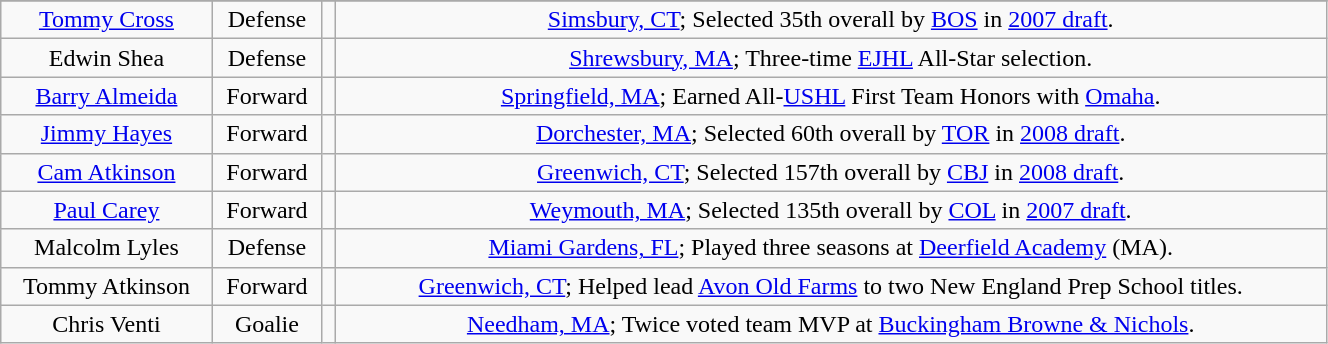<table class="wikitable" width="70%">
<tr align="center">
</tr>
<tr align="center" bgcolor="">
<td><a href='#'>Tommy Cross</a></td>
<td>Defense</td>
<td></td>
<td><a href='#'>Simsbury, CT</a>; Selected 35th overall by <a href='#'>BOS</a> in <a href='#'>2007 draft</a>.</td>
</tr>
<tr align="center" bgcolor="">
<td>Edwin Shea</td>
<td>Defense</td>
<td></td>
<td><a href='#'>Shrewsbury, MA</a>; Three-time <a href='#'>EJHL</a> All-Star selection.</td>
</tr>
<tr align="center" bgcolor="">
<td><a href='#'>Barry Almeida</a></td>
<td>Forward</td>
<td></td>
<td><a href='#'>Springfield, MA</a>; Earned All-<a href='#'>USHL</a> First Team Honors with <a href='#'>Omaha</a>.</td>
</tr>
<tr align="center" bgcolor="">
<td><a href='#'>Jimmy Hayes</a></td>
<td>Forward</td>
<td></td>
<td><a href='#'>Dorchester, MA</a>; Selected 60th overall by <a href='#'>TOR</a> in <a href='#'>2008 draft</a>.</td>
</tr>
<tr align="center" bgcolor="">
<td><a href='#'>Cam Atkinson</a></td>
<td>Forward</td>
<td></td>
<td><a href='#'>Greenwich, CT</a>; Selected 157th overall by <a href='#'>CBJ</a> in <a href='#'>2008 draft</a>.</td>
</tr>
<tr align="center" bgcolor="">
<td><a href='#'>Paul Carey</a></td>
<td>Forward</td>
<td></td>
<td><a href='#'>Weymouth, MA</a>; Selected 135th overall by <a href='#'>COL</a> in <a href='#'>2007 draft</a>.</td>
</tr>
<tr align="center" bgcolor="">
<td>Malcolm Lyles</td>
<td>Defense</td>
<td></td>
<td><a href='#'>Miami Gardens, FL</a>; Played three seasons at <a href='#'>Deerfield Academy</a> (MA).</td>
</tr>
<tr align="center" bgcolor="">
<td>Tommy Atkinson</td>
<td>Forward</td>
<td></td>
<td><a href='#'>Greenwich, CT</a>; Helped lead <a href='#'>Avon Old Farms</a> to two New England Prep School titles.</td>
</tr>
<tr align="center" bgcolor="">
<td>Chris Venti</td>
<td>Goalie</td>
<td></td>
<td><a href='#'>Needham, MA</a>; Twice voted team MVP at <a href='#'>Buckingham Browne & Nichols</a>.</td>
</tr>
</table>
